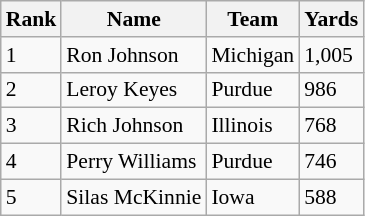<table class="wikitable" style="font-size: 90%">
<tr>
<th>Rank</th>
<th>Name</th>
<th>Team</th>
<th>Yards</th>
</tr>
<tr>
<td>1</td>
<td>Ron Johnson</td>
<td>Michigan</td>
<td>1,005</td>
</tr>
<tr>
<td>2</td>
<td>Leroy Keyes</td>
<td>Purdue</td>
<td>986</td>
</tr>
<tr>
<td>3</td>
<td>Rich Johnson</td>
<td>Illinois</td>
<td>768</td>
</tr>
<tr>
<td>4</td>
<td>Perry Williams</td>
<td>Purdue</td>
<td>746</td>
</tr>
<tr>
<td>5</td>
<td>Silas McKinnie</td>
<td>Iowa</td>
<td>588</td>
</tr>
</table>
